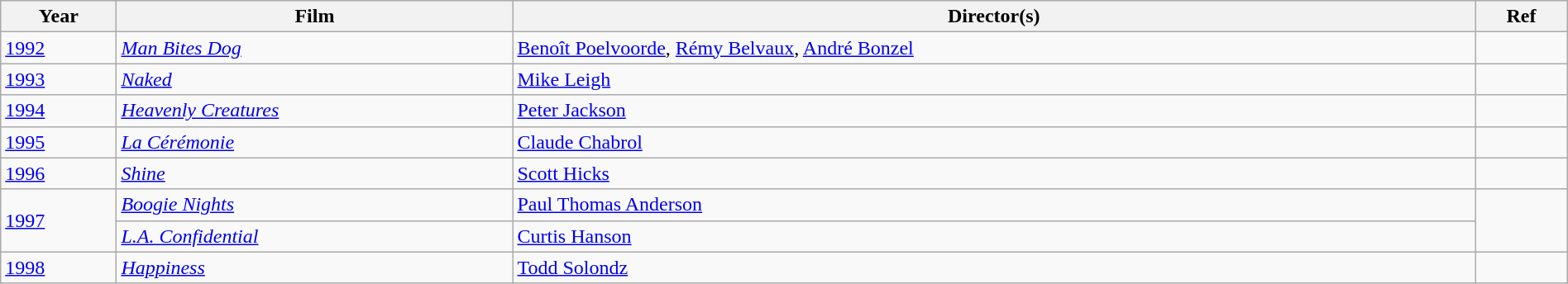<table class = "wikitable sortable" width=100%>
<tr>
<th>Year</th>
<th>Film</th>
<th>Director(s)</th>
<th>Ref</th>
</tr>
<tr>
<td><a href='#'>1992</a></td>
<td><em><a href='#'>Man Bites Dog</a></em></td>
<td><a href='#'>Benoît Poelvoorde</a>, <a href='#'>Rémy Belvaux</a>, <a href='#'>André Bonzel</a></td>
<td></td>
</tr>
<tr>
<td><a href='#'>1993</a></td>
<td><em><a href='#'>Naked</a></em></td>
<td><a href='#'>Mike Leigh</a></td>
<td></td>
</tr>
<tr>
<td><a href='#'>1994</a></td>
<td><em><a href='#'>Heavenly Creatures</a></em></td>
<td><a href='#'>Peter Jackson</a></td>
<td></td>
</tr>
<tr>
<td><a href='#'>1995</a></td>
<td><em><a href='#'>La Cérémonie</a></em></td>
<td><a href='#'>Claude Chabrol</a></td>
<td></td>
</tr>
<tr>
<td><a href='#'>1996</a></td>
<td><em><a href='#'>Shine</a></em></td>
<td><a href='#'>Scott Hicks</a></td>
<td></td>
</tr>
<tr>
<td rowspan=2><a href='#'>1997</a></td>
<td><em><a href='#'>Boogie Nights</a></em></td>
<td><a href='#'>Paul Thomas Anderson</a></td>
<td rowspan=2></td>
</tr>
<tr>
<td><em><a href='#'>L.A. Confidential</a></em></td>
<td><a href='#'>Curtis Hanson</a></td>
</tr>
<tr>
<td><a href='#'>1998</a></td>
<td><em><a href='#'>Happiness</a></em></td>
<td><a href='#'>Todd Solondz</a></td>
<td></td>
</tr>
</table>
